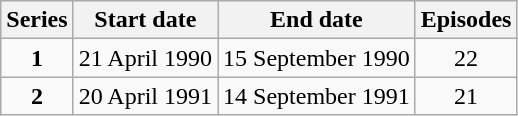<table class="wikitable" style="text-align:center;">
<tr>
<th>Series</th>
<th>Start date</th>
<th>End date</th>
<th>Episodes</th>
</tr>
<tr>
<td><strong>1</strong></td>
<td>21 April 1990</td>
<td>15 September 1990</td>
<td>22</td>
</tr>
<tr>
<td><strong>2</strong></td>
<td>20 April 1991</td>
<td>14 September 1991</td>
<td>21</td>
</tr>
</table>
